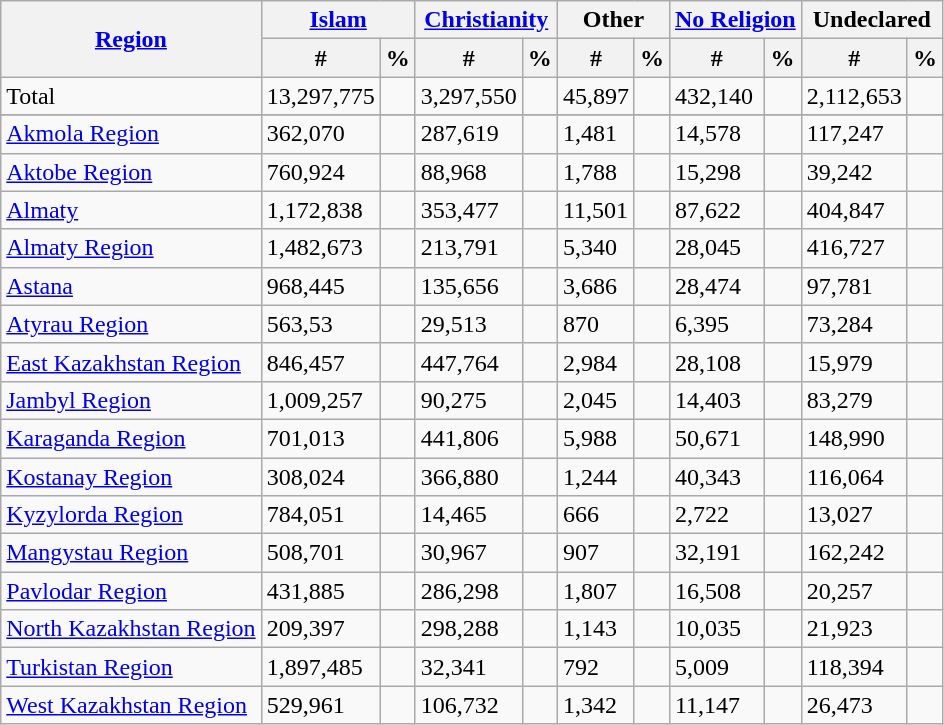<table class="wikitable sortable">
<tr>
<th rowspan="2"><a href='#'>Region</a></th>
<th colspan="2"><a href='#'>Islam</a></th>
<th colspan="2"><a href='#'>Christianity</a></th>
<th colspan="2">Other</th>
<th colspan="2"><a href='#'>No Religion</a></th>
<th colspan="2">Undeclared</th>
</tr>
<tr --->
<th>#</th>
<th>%</th>
<th>#</th>
<th>%</th>
<th>#</th>
<th>%</th>
<th>#</th>
<th>%</th>
<th>#</th>
<th>%</th>
</tr>
<tr ---style="font-weight:bold;">
<td>Total</td>
<td>13,297,775</td>
<td></td>
<td>3,297,550</td>
<td></td>
<td>45,897</td>
<td></td>
<td>432,140</td>
<td></td>
<td>2,112,653</td>
<td></td>
</tr>
<tr --->
</tr>
<tr>
<td><a href='#'>Akmola Region</a></td>
<td>362,070</td>
<td></td>
<td>287,619</td>
<td></td>
<td>1,481</td>
<td></td>
<td>14,578</td>
<td></td>
<td>117,247</td>
<td></td>
</tr>
<tr>
<td><a href='#'>Aktobe Region</a></td>
<td>760,924</td>
<td></td>
<td>88,968</td>
<td></td>
<td>1,788</td>
<td></td>
<td>15,298</td>
<td></td>
<td>39,242</td>
<td></td>
</tr>
<tr>
<td><a href='#'>Almaty</a></td>
<td>1,172,838</td>
<td></td>
<td>353,477</td>
<td></td>
<td>11,501</td>
<td></td>
<td>87,622</td>
<td></td>
<td>404,847</td>
<td></td>
</tr>
<tr>
<td><a href='#'>Almaty Region</a></td>
<td>1,482,673</td>
<td></td>
<td>213,791</td>
<td></td>
<td>5,340</td>
<td></td>
<td>28,045</td>
<td></td>
<td>416,727</td>
<td></td>
</tr>
<tr>
<td><a href='#'>Astana</a></td>
<td>968,445</td>
<td></td>
<td>135,656</td>
<td></td>
<td>3,686</td>
<td></td>
<td>28,474</td>
<td></td>
<td>97,781</td>
<td></td>
</tr>
<tr>
<td><a href='#'>Atyrau Region</a></td>
<td>563,53</td>
<td></td>
<td>29,513</td>
<td></td>
<td>870</td>
<td></td>
<td>6,395</td>
<td></td>
<td>73,284</td>
<td></td>
</tr>
<tr>
<td><a href='#'>East Kazakhstan Region</a></td>
<td>846,457</td>
<td></td>
<td>447,764</td>
<td></td>
<td>2,984</td>
<td></td>
<td>28,108</td>
<td></td>
<td>15,979</td>
<td></td>
</tr>
<tr>
<td><a href='#'>Jambyl Region</a></td>
<td>1,009,257</td>
<td></td>
<td>90,275</td>
<td></td>
<td>2,045</td>
<td></td>
<td>14,403</td>
<td></td>
<td>83,279</td>
<td></td>
</tr>
<tr>
<td><a href='#'>Karaganda Region</a></td>
<td>701,013</td>
<td></td>
<td>441,806</td>
<td></td>
<td>5,988</td>
<td></td>
<td>50,671</td>
<td></td>
<td>148,990</td>
<td></td>
</tr>
<tr>
<td><a href='#'>Kostanay Region</a></td>
<td>308,024</td>
<td></td>
<td>366,880</td>
<td></td>
<td>1,244</td>
<td></td>
<td>40,343</td>
<td></td>
<td>116,064</td>
<td></td>
</tr>
<tr>
<td><a href='#'>Kyzylorda Region</a></td>
<td>784,051</td>
<td></td>
<td>14,465</td>
<td></td>
<td>666</td>
<td></td>
<td>2,722</td>
<td></td>
<td>13,027</td>
<td></td>
</tr>
<tr>
<td><a href='#'>Mangystau Region</a></td>
<td>508,701</td>
<td></td>
<td>30,967</td>
<td></td>
<td>907</td>
<td></td>
<td>32,191</td>
<td></td>
<td>162,242</td>
<td></td>
</tr>
<tr>
<td><a href='#'>Pavlodar Region</a></td>
<td>431,885</td>
<td></td>
<td>286,298</td>
<td></td>
<td>1,807</td>
<td></td>
<td>16,508</td>
<td></td>
<td>20,257</td>
<td></td>
</tr>
<tr>
<td><a href='#'>North Kazakhstan Region</a></td>
<td>209,397</td>
<td></td>
<td>298,288</td>
<td></td>
<td>1,143</td>
<td></td>
<td>10,035</td>
<td></td>
<td>21,923</td>
<td></td>
</tr>
<tr>
<td><a href='#'>Turkistan Region</a></td>
<td>1,897,485</td>
<td></td>
<td>32,341</td>
<td></td>
<td>792</td>
<td></td>
<td>5,009</td>
<td></td>
<td>118,394</td>
<td></td>
</tr>
<tr>
<td><a href='#'>West Kazakhstan Region</a></td>
<td>529,961</td>
<td></td>
<td>106,732</td>
<td></td>
<td>1,342</td>
<td></td>
<td>11,147</td>
<td></td>
<td>26,473</td>
<td></td>
</tr>
</table>
